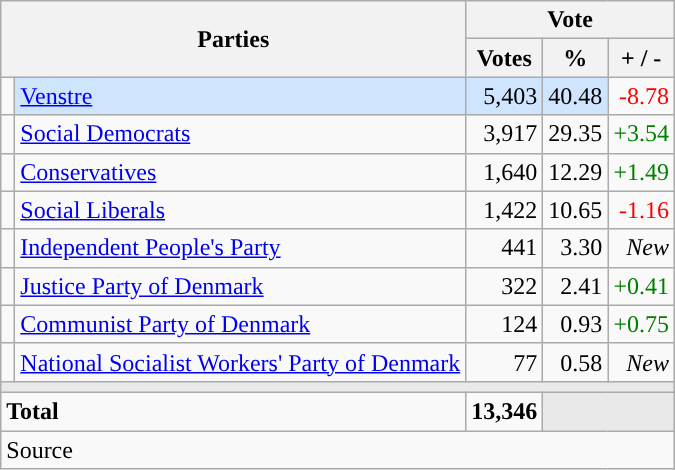<table class="wikitable" style="text-align:right;">
<tr>
<th style="text-align:centre;" rowspan="2" colspan="2" width="225">Parties</th>
<th colspan="3">Vote</th>
</tr>
<tr>
<th width="15">Votes</th>
<th width="15">%</th>
<th width="15">+ / -</th>
</tr>
<tr>
<td width="2" style="color:inherit;background:"></td>
<td bgcolor=#cfe5fe  align="left"><a href='#'>Venstre</a></td>
<td bgcolor=#cfe5fe>5,403</td>
<td bgcolor=#cfe5fe>40.48</td>
<td style=color:red;>-8.78</td>
</tr>
<tr>
<td width="2" style="color:inherit;background:"></td>
<td align="left"><a href='#'>Social Democrats</a></td>
<td>3,917</td>
<td>29.35</td>
<td style=color:green;>+3.54</td>
</tr>
<tr>
<td width="2" style="color:inherit;background:"></td>
<td align="left"><a href='#'>Conservatives</a></td>
<td>1,640</td>
<td>12.29</td>
<td style=color:green;>+1.49</td>
</tr>
<tr>
<td width="2" style="color:inherit;background:"></td>
<td align="left"><a href='#'>Social Liberals</a></td>
<td>1,422</td>
<td>10.65</td>
<td style=color:red;>-1.16</td>
</tr>
<tr>
<td width="2" style="color:inherit;background:"></td>
<td align="left"><a href='#'>Independent People's Party</a></td>
<td>441</td>
<td>3.30</td>
<td><em>New</em></td>
</tr>
<tr>
<td width="2" style="color:inherit;background:"></td>
<td align="left"><a href='#'>Justice Party of Denmark</a></td>
<td>322</td>
<td>2.41</td>
<td style=color:green;>+0.41</td>
</tr>
<tr>
<td width="2" style="color:inherit;background:"></td>
<td align="left"><a href='#'>Communist Party of Denmark</a></td>
<td>124</td>
<td>0.93</td>
<td style=color:green;>+0.75</td>
</tr>
<tr>
<td width="2" style="color:inherit;background:"></td>
<td align="left"><a href='#'>National Socialist Workers' Party of Denmark</a></td>
<td>77</td>
<td>0.58</td>
<td><em>New</em></td>
</tr>
<tr>
<td colspan="7" bgcolor="#E9E9E9"></td>
</tr>
<tr>
<td align="left" colspan="2"><strong>Total</strong></td>
<td><strong>13,346</strong></td>
<td bgcolor="#E9E9E9" colspan="2"></td>
</tr>
<tr>
<td align="left" colspan="6">Source</td>
</tr>
</table>
